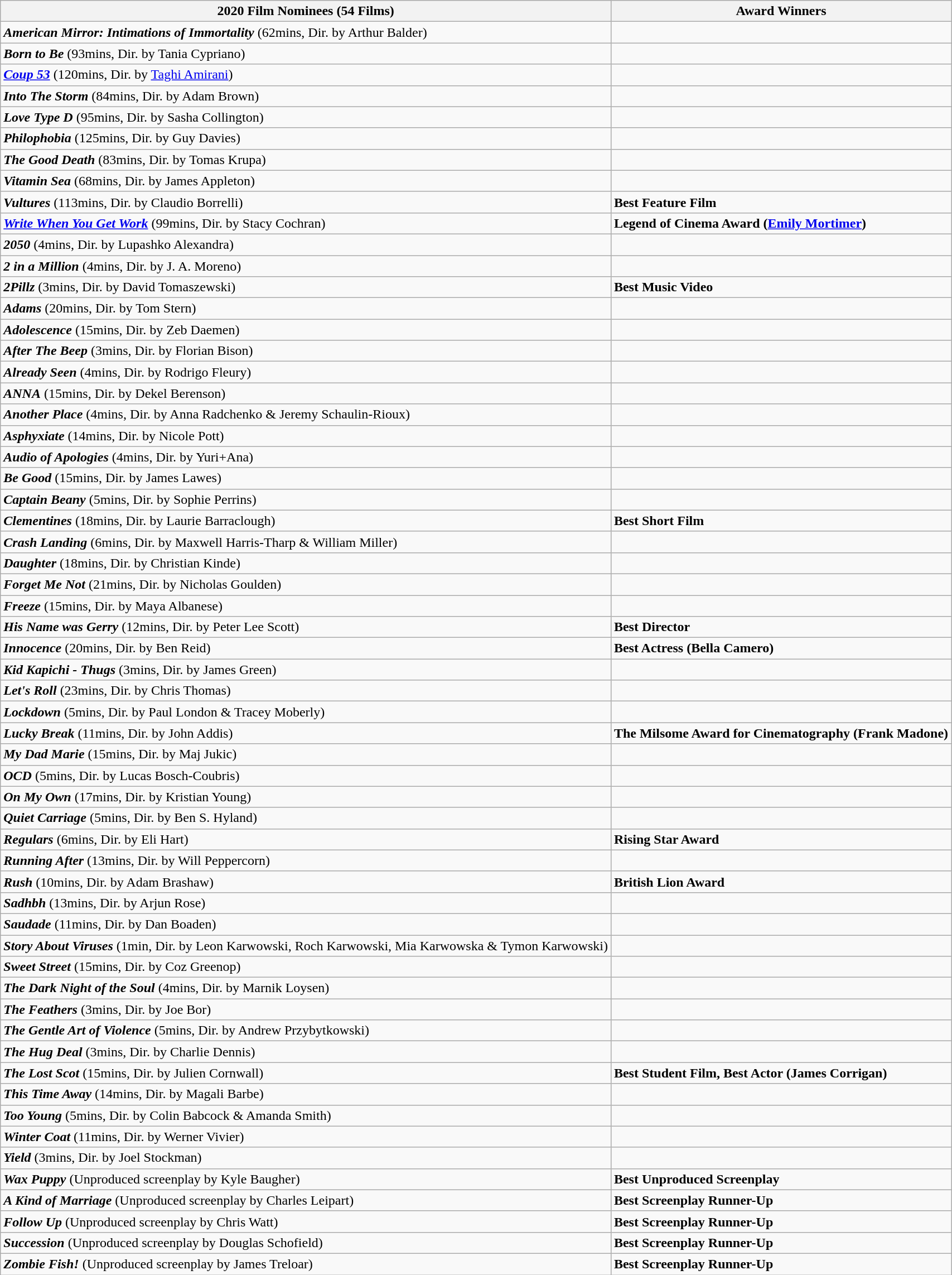<table class="wikitable mw-collapsible mw-collapsed">
<tr>
<th><strong>2020 Film Nominees (54 Films)</strong></th>
<th><strong>Award Winners</strong></th>
</tr>
<tr>
<td><strong><em>American Mirror: Intimations of Immortality</em></strong> (62mins, Dir. by Arthur Balder)</td>
<td></td>
</tr>
<tr>
<td><strong><em>Born to Be</em></strong> (93mins, Dir. by Tania Cypriano)</td>
<td></td>
</tr>
<tr>
<td><strong><em><a href='#'>Coup 53</a></em></strong> (120mins, Dir. by <a href='#'>Taghi Amirani</a>)</td>
<td></td>
</tr>
<tr>
<td><strong><em>Into The Storm</em></strong> (84mins, Dir. by Adam Brown)</td>
<td></td>
</tr>
<tr>
<td><strong><em>Love Type D</em></strong> (95mins, Dir. by Sasha Collington)</td>
<td></td>
</tr>
<tr>
<td><strong><em>Philophobia</em></strong> (125mins, Dir. by Guy Davies)</td>
<td></td>
</tr>
<tr>
<td><strong><em>The Good Death</em></strong> (83mins, Dir. by Tomas Krupa)</td>
<td></td>
</tr>
<tr>
<td><strong><em>Vitamin Sea</em></strong> (68mins, Dir. by James Appleton)</td>
<td></td>
</tr>
<tr>
<td><strong><em>Vultures</em></strong> (113mins, Dir. by Claudio Borrelli)</td>
<td><strong>Best Feature Film</strong></td>
</tr>
<tr>
<td><strong><em><a href='#'>Write When You Get Work</a></em></strong> (99mins, Dir. by Stacy Cochran)</td>
<td><strong>Legend of Cinema Award (<a href='#'>Emily Mortimer</a>)</strong></td>
</tr>
<tr>
<td><strong><em>2050</em></strong> (4mins, Dir. by Lupashko Alexandra)</td>
<td></td>
</tr>
<tr>
<td><strong><em>2 in a Million</em></strong> (4mins, Dir. by J. A. Moreno)</td>
<td></td>
</tr>
<tr>
<td><strong><em>2Pillz</em></strong> (3mins, Dir. by David Tomaszewski)</td>
<td><strong>Best Music Video</strong></td>
</tr>
<tr>
<td><strong><em>Adams</em></strong> (20mins, Dir. by Tom Stern)</td>
<td></td>
</tr>
<tr>
<td><strong><em>Adolescence</em></strong> (15mins, Dir. by Zeb Daemen)</td>
<td></td>
</tr>
<tr>
<td><strong><em>After The Beep</em></strong> (3mins, Dir. by Florian Bison)</td>
<td></td>
</tr>
<tr>
<td><strong><em>Already Seen</em></strong> (4mins, Dir. by Rodrigo Fleury)</td>
<td></td>
</tr>
<tr>
<td><strong><em>ANNA</em></strong> (15mins, Dir. by Dekel Berenson)</td>
<td></td>
</tr>
<tr>
<td><strong><em>Another Place</em></strong> (4mins, Dir. by Anna Radchenko & Jeremy Schaulin-Rioux)</td>
<td></td>
</tr>
<tr>
<td><strong><em>Asphyxiate</em></strong> (14mins, Dir. by Nicole Pott)</td>
<td></td>
</tr>
<tr>
<td><strong><em>Audio of Apologies</em></strong> (4mins, Dir. by Yuri+Ana)</td>
<td></td>
</tr>
<tr>
<td><strong><em>Be Good</em></strong> (15mins, Dir. by James Lawes)</td>
<td></td>
</tr>
<tr>
<td><strong><em>Captain Beany</em></strong> (5mins, Dir. by Sophie Perrins)</td>
<td></td>
</tr>
<tr>
<td><strong><em>Clementines</em></strong> (18mins, Dir. by Laurie Barraclough)</td>
<td><strong>Best Short Film</strong></td>
</tr>
<tr>
<td><strong><em>Crash Landing</em></strong> (6mins, Dir. by Maxwell Harris-Tharp & William Miller)</td>
<td></td>
</tr>
<tr>
<td><strong><em>Daughter</em></strong> (18mins, Dir. by Christian Kinde)</td>
<td></td>
</tr>
<tr>
<td><strong><em>Forget Me Not</em></strong> (21mins, Dir. by Nicholas Goulden)</td>
<td></td>
</tr>
<tr>
<td><strong><em>Freeze</em></strong> (15mins, Dir. by Maya Albanese)</td>
<td></td>
</tr>
<tr>
<td><strong><em>His Name was Gerry</em></strong> (12mins, Dir. by Peter Lee Scott)</td>
<td><strong>Best Director</strong></td>
</tr>
<tr>
<td><strong><em>Innocence</em></strong> (20mins, Dir. by Ben Reid)</td>
<td><strong>Best Actress (Bella Camero)</strong></td>
</tr>
<tr>
<td><strong><em>Kid Kapichi - Thugs</em></strong> (3mins, Dir. by James Green)</td>
<td></td>
</tr>
<tr>
<td><strong><em>Let's Roll</em></strong> (23mins, Dir. by Chris Thomas)</td>
<td></td>
</tr>
<tr>
<td><strong><em>Lockdown</em></strong> (5mins, Dir. by Paul London & Tracey Moberly)</td>
<td></td>
</tr>
<tr>
<td><strong><em>Lucky Break</em></strong> (11mins, Dir. by John Addis)</td>
<td><strong>The Milsome Award for Cinematography (Frank Madone)</strong></td>
</tr>
<tr>
<td><strong><em>My Dad Marie</em></strong> (15mins, Dir. by Maj Jukic)</td>
<td></td>
</tr>
<tr>
<td><strong><em>OCD</em></strong> (5mins, Dir. by Lucas Bosch-Coubris)</td>
<td></td>
</tr>
<tr>
<td><strong><em>On My Own</em></strong> (17mins, Dir. by Kristian Young)</td>
<td></td>
</tr>
<tr>
<td><strong><em>Quiet Carriage</em></strong> (5mins, Dir. by Ben S. Hyland)</td>
<td></td>
</tr>
<tr>
<td><strong><em>Regulars</em></strong> (6mins, Dir. by Eli Hart)</td>
<td><strong>Rising Star Award</strong></td>
</tr>
<tr>
<td><strong><em>Running After</em></strong> (13mins, Dir. by Will Peppercorn)</td>
<td></td>
</tr>
<tr>
<td><strong><em>Rush</em></strong> (10mins, Dir. by Adam Brashaw)</td>
<td><strong>British Lion Award</strong></td>
</tr>
<tr>
<td><strong><em>Sadhbh</em></strong> (13mins, Dir. by Arjun Rose)</td>
<td></td>
</tr>
<tr>
<td><strong><em>Saudade</em></strong> (11mins, Dir. by Dan Boaden)</td>
<td></td>
</tr>
<tr>
<td><strong><em>Story About Viruses</em></strong> (1min, Dir. by Leon Karwowski, Roch Karwowski, Mia Karwowska & Tymon Karwowski)</td>
<td></td>
</tr>
<tr>
<td><strong><em>Sweet Street</em></strong> (15mins, Dir. by Coz Greenop)</td>
<td></td>
</tr>
<tr>
<td><strong><em>The Dark Night of the Soul</em></strong> (4mins, Dir. by Marnik Loysen)</td>
<td></td>
</tr>
<tr>
<td><strong><em>The Feathers</em></strong> (3mins, Dir. by Joe Bor)</td>
<td></td>
</tr>
<tr>
<td><strong><em>The Gentle Art of Violence</em></strong> (5mins, Dir. by Andrew Przybytkowski)</td>
<td></td>
</tr>
<tr>
<td><strong><em>The Hug Deal</em></strong> (3mins, Dir. by Charlie Dennis)</td>
<td></td>
</tr>
<tr>
<td><strong><em>The Lost Scot</em></strong> (15mins, Dir. by Julien Cornwall)</td>
<td><strong>Best Student Film, Best Actor (James Corrigan)</strong></td>
</tr>
<tr>
<td><strong><em>This Time Away</em></strong> (14mins, Dir. by Magali Barbe)</td>
<td></td>
</tr>
<tr>
<td><strong><em>Too Young</em></strong> (5mins, Dir. by Colin Babcock & Amanda Smith)</td>
<td></td>
</tr>
<tr>
<td><strong><em>Winter Coat</em></strong> (11mins, Dir. by Werner Vivier)</td>
<td></td>
</tr>
<tr>
<td><strong><em>Yield</em></strong> (3mins, Dir. by Joel Stockman)</td>
<td></td>
</tr>
<tr>
<td><strong><em>Wax Puppy</em></strong> (Unproduced screenplay by Kyle Baugher)</td>
<td><strong>Best Unproduced Screenplay</strong></td>
</tr>
<tr>
<td><strong><em>A Kind of Marriage</em></strong> (Unproduced screenplay by Charles Leipart)</td>
<td><strong>Best Screenplay Runner-Up</strong></td>
</tr>
<tr>
<td><strong><em>Follow Up</em></strong> (Unproduced screenplay by Chris Watt)</td>
<td><strong>Best Screenplay Runner-Up</strong></td>
</tr>
<tr>
<td><strong><em>Succession</em></strong> (Unproduced screenplay by Douglas Schofield)</td>
<td><strong>Best Screenplay Runner-Up</strong></td>
</tr>
<tr>
<td><strong><em>Zombie Fish!</em></strong> (Unproduced screenplay by James Treloar)</td>
<td><strong>Best Screenplay Runner-Up</strong></td>
</tr>
</table>
